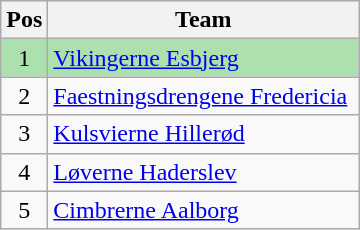<table class="wikitable" style="font-size: 100%">
<tr>
<th width=20>Pos</th>
<th width=200>Team</th>
</tr>
<tr align=center style="background:#ACE1AF;">
<td>1</td>
<td align="left"><a href='#'>Vikingerne Esbjerg</a></td>
</tr>
<tr align=center>
<td>2</td>
<td align="left"><a href='#'>Faestningsdrengene Fredericia</a></td>
</tr>
<tr align=center>
<td>3</td>
<td align="left"><a href='#'>Kulsvierne Hillerød</a></td>
</tr>
<tr align=center>
<td>4</td>
<td align="left"><a href='#'>Løverne Haderslev</a></td>
</tr>
<tr align=center>
<td>5</td>
<td align="left"><a href='#'>Cimbrerne Aalborg</a></td>
</tr>
</table>
